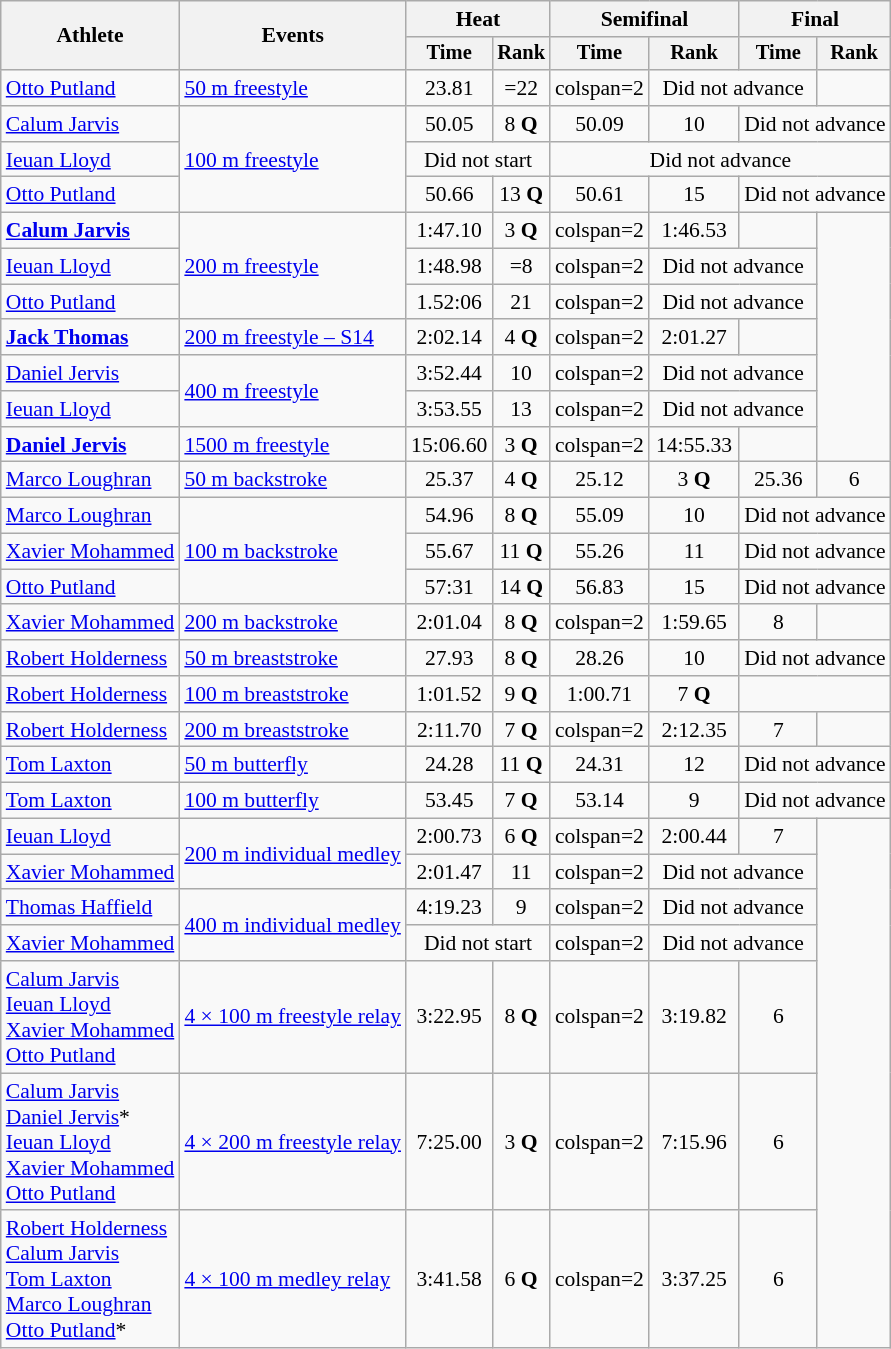<table class=wikitable style=font-size:90%>
<tr>
<th rowspan=2>Athlete</th>
<th rowspan=2>Events</th>
<th colspan=2>Heat</th>
<th colspan=2>Semifinal</th>
<th colspan=2>Final</th>
</tr>
<tr style=font-size:95%>
<th>Time</th>
<th>Rank</th>
<th>Time</th>
<th>Rank</th>
<th>Time</th>
<th>Rank</th>
</tr>
<tr align=center>
<td align=left><a href='#'>Otto Putland</a></td>
<td align=left><a href='#'>50 m freestyle</a></td>
<td>23.81</td>
<td>=22</td>
<td>colspan=2 </td>
<td colspan=2>Did not advance</td>
</tr>
<tr align=center>
<td align=left><a href='#'>Calum Jarvis</a></td>
<td align=left rowspan=3><a href='#'>100 m freestyle</a></td>
<td>50.05</td>
<td>8 <strong>Q</strong></td>
<td>50.09</td>
<td>10</td>
<td colspan=2>Did not advance</td>
</tr>
<tr align=center>
<td align=left><a href='#'>Ieuan Lloyd</a></td>
<td colspan=2>Did not start</td>
<td colspan=4>Did not advance</td>
</tr>
<tr align=center>
<td align=left><a href='#'>Otto Putland</a></td>
<td>50.66</td>
<td>13 <strong>Q</strong></td>
<td>50.61</td>
<td>15</td>
<td colspan=2>Did not advance</td>
</tr>
<tr align=center>
<td align=left><strong><a href='#'>Calum Jarvis</a></strong></td>
<td align=left rowspan=3><a href='#'>200 m freestyle</a></td>
<td>1:47.10</td>
<td>3 <strong>Q</strong></td>
<td>colspan=2 </td>
<td>1:46.53</td>
<td></td>
</tr>
<tr align=center>
<td align=left><a href='#'>Ieuan Lloyd</a></td>
<td>1:48.98</td>
<td>=8</td>
<td>colspan=2 </td>
<td colspan=2>Did not advance</td>
</tr>
<tr align=center>
<td align=left><a href='#'>Otto Putland</a></td>
<td>1.52:06</td>
<td>21</td>
<td>colspan=2 </td>
<td colspan=2>Did not advance</td>
</tr>
<tr align=center>
<td align=left><strong><a href='#'>Jack Thomas</a></strong></td>
<td align=left><a href='#'>200 m freestyle – S14</a></td>
<td>2:02.14</td>
<td>4 <strong>Q</strong></td>
<td>colspan=2 </td>
<td>2:01.27</td>
<td></td>
</tr>
<tr align=center>
<td align=left><a href='#'>Daniel Jervis</a></td>
<td align=left rowspan=2><a href='#'>400 m freestyle</a></td>
<td>3:52.44</td>
<td>10</td>
<td>colspan=2 </td>
<td colspan=2>Did not advance</td>
</tr>
<tr align=center>
<td align=left><a href='#'>Ieuan Lloyd</a></td>
<td>3:53.55</td>
<td>13</td>
<td>colspan=2 </td>
<td colspan=2>Did not advance</td>
</tr>
<tr align=center>
<td align=left><strong><a href='#'>Daniel Jervis</a></strong></td>
<td align=left><a href='#'>1500 m freestyle</a></td>
<td>15:06.60</td>
<td>3 <strong>Q</strong></td>
<td>colspan=2 </td>
<td>14:55.33</td>
<td></td>
</tr>
<tr align=center>
<td align=left><a href='#'>Marco Loughran</a></td>
<td align=left><a href='#'>50 m backstroke</a></td>
<td>25.37</td>
<td>4 <strong>Q</strong></td>
<td>25.12</td>
<td>3 <strong>Q</strong></td>
<td>25.36</td>
<td>6</td>
</tr>
<tr align=center>
<td align=left><a href='#'>Marco Loughran</a></td>
<td align=left rowspan=3><a href='#'>100 m backstroke</a></td>
<td>54.96</td>
<td>8 <strong>Q</strong></td>
<td>55.09</td>
<td>10</td>
<td colspan=2>Did not advance</td>
</tr>
<tr align=center>
<td align=left><a href='#'>Xavier Mohammed</a></td>
<td>55.67</td>
<td>11 <strong>Q</strong></td>
<td>55.26</td>
<td>11</td>
<td colspan=2>Did not advance</td>
</tr>
<tr align=center>
<td align=left><a href='#'>Otto Putland</a></td>
<td>57:31</td>
<td>14 <strong>Q</strong></td>
<td>56.83</td>
<td>15</td>
<td colspan=2>Did not advance</td>
</tr>
<tr align=center>
<td align=left><a href='#'>Xavier Mohammed</a></td>
<td align=left><a href='#'>200 m backstroke</a></td>
<td>2:01.04</td>
<td>8 <strong>Q</strong></td>
<td>colspan=2 </td>
<td>1:59.65</td>
<td>8</td>
</tr>
<tr align=center>
<td align=left><a href='#'>Robert Holderness</a></td>
<td align=left><a href='#'>50 m breaststroke</a></td>
<td>27.93</td>
<td>8 <strong>Q</strong></td>
<td>28.26</td>
<td>10</td>
<td colspan=2>Did not advance</td>
</tr>
<tr align=center>
<td align=left><a href='#'>Robert Holderness</a></td>
<td align=left><a href='#'>100 m breaststroke</a></td>
<td>1:01.52</td>
<td>9 <strong>Q</strong></td>
<td>1:00.71</td>
<td>7 <strong>Q</strong></td>
<td colspan=2></td>
</tr>
<tr align=center>
<td align=left><a href='#'>Robert Holderness</a></td>
<td align=left><a href='#'>200 m breaststroke</a></td>
<td>2:11.70</td>
<td>7 <strong>Q</strong></td>
<td>colspan=2 </td>
<td>2:12.35</td>
<td>7</td>
</tr>
<tr align=center>
<td align=left><a href='#'>Tom Laxton</a></td>
<td align=left><a href='#'>50 m butterfly</a></td>
<td>24.28</td>
<td>11 <strong>Q</strong></td>
<td>24.31</td>
<td>12</td>
<td colspan=2>Did not advance</td>
</tr>
<tr align=center>
<td align=left><a href='#'>Tom Laxton</a></td>
<td align=left><a href='#'>100 m butterfly</a></td>
<td>53.45</td>
<td>7 <strong>Q</strong></td>
<td>53.14</td>
<td>9</td>
<td colspan=2>Did not advance</td>
</tr>
<tr align=center>
<td align=left><a href='#'>Ieuan Lloyd</a></td>
<td align=left rowspan=2><a href='#'>200 m individual medley</a></td>
<td>2:00.73</td>
<td>6 <strong>Q</strong></td>
<td>colspan=2 </td>
<td>2:00.44</td>
<td>7</td>
</tr>
<tr align=center>
<td align=left><a href='#'>Xavier Mohammed</a></td>
<td>2:01.47</td>
<td>11</td>
<td>colspan=2 </td>
<td colspan=2>Did not advance</td>
</tr>
<tr align=center>
<td align=left><a href='#'>Thomas Haffield</a></td>
<td align=left rowspan=2><a href='#'>400 m individual medley</a></td>
<td>4:19.23</td>
<td>9</td>
<td>colspan=2 </td>
<td colspan=2>Did not advance</td>
</tr>
<tr align=center>
<td align=left><a href='#'>Xavier Mohammed</a></td>
<td colspan=2>Did not start</td>
<td>colspan=2 </td>
<td colspan=2>Did not advance</td>
</tr>
<tr align=center>
<td align=left><a href='#'>Calum Jarvis</a><br><a href='#'>Ieuan Lloyd</a><br><a href='#'>Xavier Mohammed</a><br><a href='#'>Otto Putland</a></td>
<td align=left><a href='#'>4 × 100 m freestyle relay</a></td>
<td>3:22.95</td>
<td>8 <strong>Q</strong></td>
<td>colspan=2 </td>
<td>3:19.82</td>
<td>6</td>
</tr>
<tr align=center>
<td align=left><a href='#'>Calum Jarvis</a><br><a href='#'>Daniel Jervis</a>*<br><a href='#'>Ieuan Lloyd</a><br><a href='#'>Xavier Mohammed</a><br><a href='#'>Otto Putland</a></td>
<td align=left><a href='#'>4 × 200 m freestyle relay</a></td>
<td>7:25.00</td>
<td>3 <strong>Q</strong></td>
<td>colspan=2 </td>
<td>7:15.96</td>
<td>6</td>
</tr>
<tr align=center>
<td align=left><a href='#'>Robert Holderness</a><br><a href='#'>Calum Jarvis</a><br><a href='#'>Tom Laxton</a><br><a href='#'>Marco Loughran</a><br><a href='#'>Otto Putland</a>*</td>
<td align=left><a href='#'>4 × 100 m medley relay</a></td>
<td>3:41.58</td>
<td>6 <strong>Q</strong></td>
<td>colspan=2 </td>
<td>3:37.25</td>
<td>6</td>
</tr>
</table>
